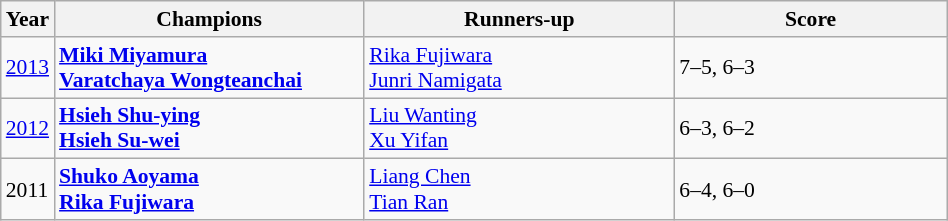<table class="wikitable" style="font-size:90%">
<tr>
<th>Year</th>
<th width="200">Champions</th>
<th width="200">Runners-up</th>
<th width="175">Score</th>
</tr>
<tr>
<td><a href='#'>2013</a></td>
<td> <strong><a href='#'>Miki Miyamura</a></strong> <br>  <strong><a href='#'>Varatchaya Wongteanchai</a></strong></td>
<td> <a href='#'>Rika Fujiwara</a> <br>  <a href='#'>Junri Namigata</a></td>
<td>7–5, 6–3</td>
</tr>
<tr>
<td><a href='#'>2012</a></td>
<td> <strong><a href='#'>Hsieh Shu-ying</a></strong> <br>  <strong><a href='#'>Hsieh Su-wei</a></strong></td>
<td> <a href='#'>Liu Wanting</a> <br>  <a href='#'>Xu Yifan</a></td>
<td>6–3, 6–2</td>
</tr>
<tr>
<td>2011</td>
<td> <strong><a href='#'>Shuko Aoyama</a></strong> <br>  <strong><a href='#'>Rika Fujiwara</a></strong></td>
<td> <a href='#'>Liang Chen</a> <br>  <a href='#'>Tian Ran</a></td>
<td>6–4, 6–0</td>
</tr>
</table>
